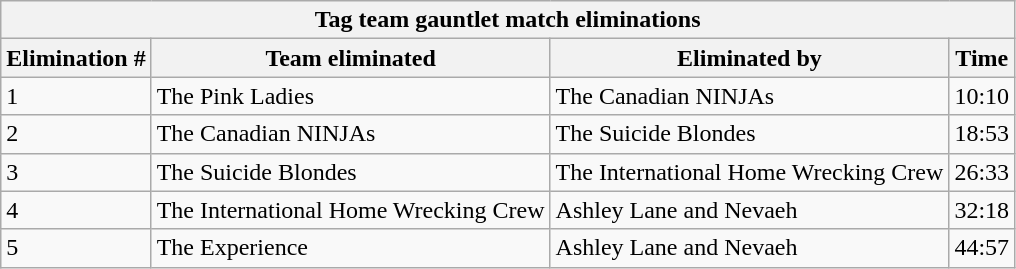<table style="font-size: 100%" class="wikitable" border="1">
<tr>
<th colspan="6">Tag team gauntlet match eliminations</th>
</tr>
<tr>
<th>Elimination #</th>
<th>Team eliminated</th>
<th>Eliminated by</th>
<th>Time</th>
</tr>
<tr>
<td>1</td>
<td>The Pink Ladies</td>
<td>The Canadian NINJAs</td>
<td>10:10</td>
</tr>
<tr>
<td>2</td>
<td>The Canadian NINJAs</td>
<td>The Suicide Blondes</td>
<td>18:53</td>
</tr>
<tr>
<td>3</td>
<td>The Suicide Blondes</td>
<td>The International Home Wrecking Crew</td>
<td>26:33</td>
</tr>
<tr>
<td>4</td>
<td>The International Home Wrecking Crew</td>
<td>Ashley Lane and Nevaeh</td>
<td>32:18</td>
</tr>
<tr>
<td>5</td>
<td>The Experience</td>
<td>Ashley Lane and Nevaeh</td>
<td>44:57</td>
</tr>
</table>
